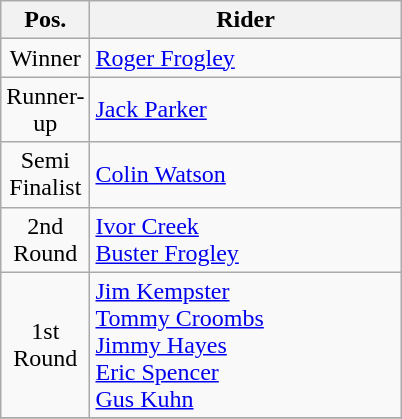<table class=wikitable>
<tr>
<th width=25px>Pos.</th>
<th width=200px>Rider</th>
</tr>
<tr align=center >
<td>Winner</td>
<td align=left> <a href='#'>Roger Frogley</a></td>
</tr>
<tr align=center >
<td>Runner-up</td>
<td align=left> <a href='#'>Jack Parker</a></td>
</tr>
<tr align=center >
<td>Semi Finalist</td>
<td align=left> <a href='#'>Colin Watson</a></td>
</tr>
<tr align=center>
<td>2nd Round</td>
<td align=left> <a href='#'>Ivor Creek</a><br> <a href='#'>Buster Frogley</a></td>
</tr>
<tr align=center>
<td>1st Round</td>
<td align=left> <a href='#'>Jim Kempster</a><br> <a href='#'>Tommy Croombs</a><br> <a href='#'>Jimmy Hayes</a><br> <a href='#'>Eric Spencer</a><br> <a href='#'>Gus Kuhn</a></td>
</tr>
<tr align=center>
</tr>
</table>
